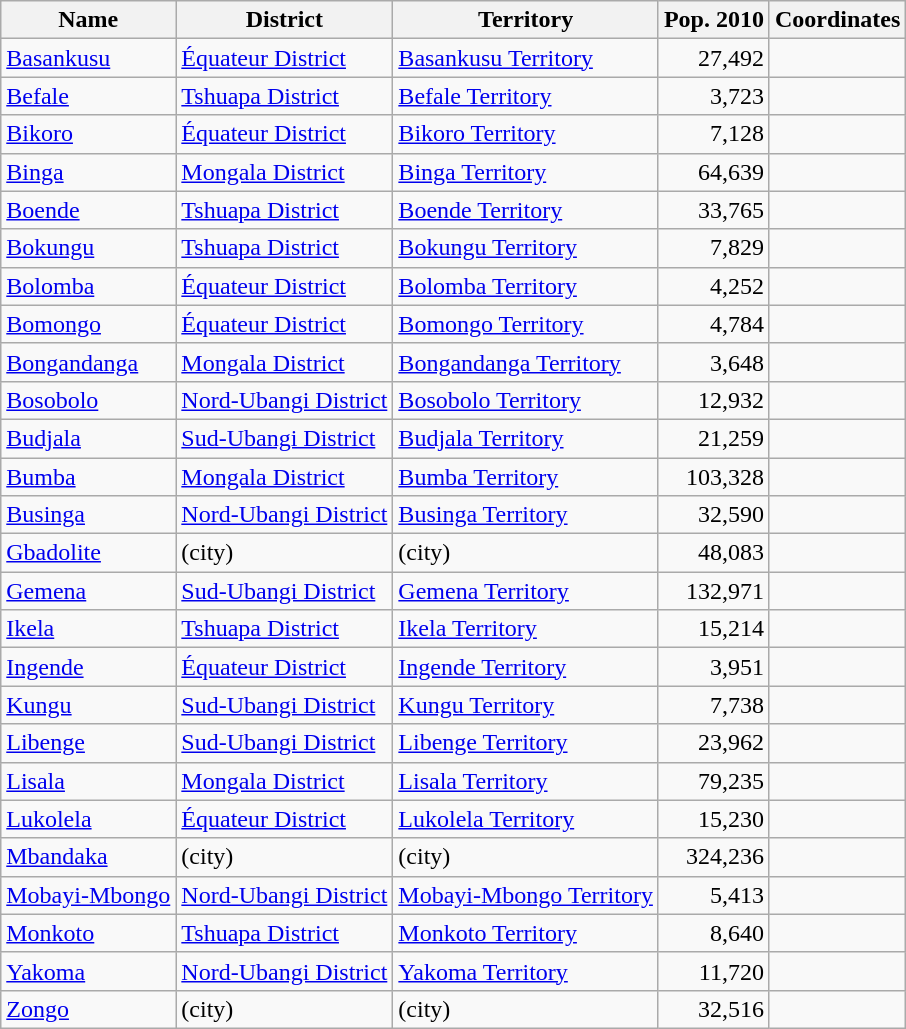<table class="wikitable sortable">
<tr>
<th>Name</th>
<th>District</th>
<th>Territory</th>
<th>Pop. 2010</th>
<th>Coordinates</th>
</tr>
<tr>
<td><a href='#'>Basankusu</a></td>
<td><a href='#'>Équateur District</a></td>
<td><a href='#'>Basankusu Territory</a></td>
<td style="text-align:right;">27,492</td>
<td></td>
</tr>
<tr>
<td><a href='#'>Befale</a></td>
<td><a href='#'>Tshuapa District</a></td>
<td><a href='#'>Befale Territory</a></td>
<td style="text-align:right;">3,723</td>
<td></td>
</tr>
<tr>
<td><a href='#'>Bikoro</a></td>
<td><a href='#'>Équateur District</a></td>
<td><a href='#'>Bikoro Territory</a></td>
<td style="text-align:right;">7,128</td>
<td></td>
</tr>
<tr>
<td><a href='#'>Binga</a></td>
<td><a href='#'>Mongala District</a></td>
<td><a href='#'>Binga Territory</a></td>
<td style="text-align:right;">64,639</td>
<td></td>
</tr>
<tr>
<td><a href='#'>Boende</a></td>
<td><a href='#'>Tshuapa District</a></td>
<td><a href='#'>Boende Territory</a></td>
<td style="text-align:right;">33,765</td>
<td></td>
</tr>
<tr>
<td><a href='#'>Bokungu</a></td>
<td><a href='#'>Tshuapa District</a></td>
<td><a href='#'>Bokungu Territory</a></td>
<td style="text-align:right;">7,829</td>
<td></td>
</tr>
<tr>
<td><a href='#'>Bolomba</a></td>
<td><a href='#'>Équateur District</a></td>
<td><a href='#'>Bolomba Territory</a></td>
<td style="text-align:right;">4,252</td>
<td></td>
</tr>
<tr>
<td><a href='#'>Bomongo</a></td>
<td><a href='#'>Équateur District</a></td>
<td><a href='#'>Bomongo Territory</a></td>
<td style="text-align:right;">4,784</td>
<td></td>
</tr>
<tr>
<td><a href='#'>Bongandanga</a></td>
<td><a href='#'>Mongala District</a></td>
<td><a href='#'>Bongandanga Territory</a></td>
<td style="text-align:right;">3,648</td>
<td></td>
</tr>
<tr>
<td><a href='#'>Bosobolo</a></td>
<td><a href='#'>Nord-Ubangi District</a></td>
<td><a href='#'>Bosobolo Territory</a></td>
<td style="text-align:right;">12,932</td>
<td></td>
</tr>
<tr>
<td><a href='#'>Budjala</a></td>
<td><a href='#'>Sud-Ubangi District</a></td>
<td><a href='#'>Budjala Territory</a></td>
<td style="text-align:right;">21,259</td>
<td></td>
</tr>
<tr>
<td><a href='#'>Bumba</a></td>
<td><a href='#'>Mongala District</a></td>
<td><a href='#'>Bumba Territory</a></td>
<td style="text-align:right;">103,328</td>
<td></td>
</tr>
<tr>
<td><a href='#'>Businga</a></td>
<td><a href='#'>Nord-Ubangi District</a></td>
<td><a href='#'>Businga Territory</a></td>
<td style="text-align:right;">32,590</td>
<td></td>
</tr>
<tr>
<td><a href='#'>Gbadolite</a></td>
<td>(city)</td>
<td>(city)</td>
<td style="text-align:right;">48,083</td>
<td></td>
</tr>
<tr>
<td><a href='#'>Gemena</a></td>
<td><a href='#'>Sud-Ubangi District</a></td>
<td><a href='#'>Gemena Territory</a></td>
<td style="text-align:right;">132,971</td>
<td></td>
</tr>
<tr>
<td><a href='#'>Ikela</a></td>
<td><a href='#'>Tshuapa District</a></td>
<td><a href='#'>Ikela Territory</a></td>
<td style="text-align:right;">15,214</td>
<td></td>
</tr>
<tr>
<td><a href='#'>Ingende</a></td>
<td><a href='#'>Équateur District</a></td>
<td><a href='#'>Ingende Territory</a></td>
<td style="text-align:right;">3,951</td>
<td></td>
</tr>
<tr>
<td><a href='#'>Kungu</a></td>
<td><a href='#'>Sud-Ubangi District</a></td>
<td><a href='#'>Kungu Territory</a></td>
<td style="text-align:right;">7,738</td>
<td></td>
</tr>
<tr>
<td><a href='#'>Libenge</a></td>
<td><a href='#'>Sud-Ubangi District</a></td>
<td><a href='#'>Libenge Territory</a></td>
<td style="text-align:right;">23,962</td>
<td></td>
</tr>
<tr>
<td><a href='#'>Lisala</a></td>
<td><a href='#'>Mongala District</a></td>
<td><a href='#'>Lisala Territory</a></td>
<td style="text-align:right;">79,235</td>
<td></td>
</tr>
<tr>
<td><a href='#'>Lukolela</a></td>
<td><a href='#'>Équateur District</a></td>
<td><a href='#'>Lukolela Territory</a></td>
<td style="text-align:right;">15,230</td>
<td></td>
</tr>
<tr>
<td><a href='#'>Mbandaka</a></td>
<td>(city)</td>
<td>(city)</td>
<td style="text-align:right;">324,236</td>
<td></td>
</tr>
<tr>
<td><a href='#'>Mobayi-Mbongo</a></td>
<td><a href='#'>Nord-Ubangi District</a></td>
<td><a href='#'>Mobayi-Mbongo Territory</a></td>
<td style="text-align:right;">5,413</td>
<td></td>
</tr>
<tr>
<td><a href='#'>Monkoto</a></td>
<td><a href='#'>Tshuapa District</a></td>
<td><a href='#'>Monkoto Territory</a></td>
<td style="text-align:right;">8,640</td>
<td></td>
</tr>
<tr>
<td><a href='#'>Yakoma</a></td>
<td><a href='#'>Nord-Ubangi District</a></td>
<td><a href='#'>Yakoma Territory</a></td>
<td style="text-align:right;">11,720</td>
<td></td>
</tr>
<tr>
<td><a href='#'>Zongo</a></td>
<td>(city)</td>
<td>(city)</td>
<td style="text-align:right;">32,516</td>
<td></td>
</tr>
</table>
